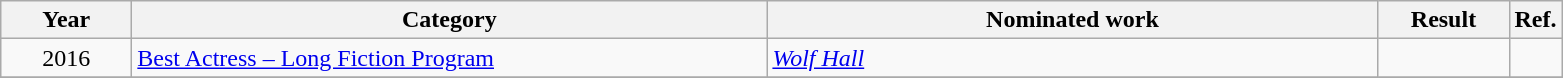<table class=wikitable>
<tr>
<th scope="col" style="width:5em;">Year</th>
<th scope="col" style="width:26em;">Category</th>
<th scope="col" style="width:25em;">Nominated work</th>
<th scope="col" style="width:5em;">Result</th>
<th>Ref.</th>
</tr>
<tr>
<td style="text-align:center;">2016</td>
<td><a href='#'>Best Actress – Long Fiction Program</a></td>
<td><em><a href='#'>Wolf Hall</a></em></td>
<td></td>
<td></td>
</tr>
<tr>
</tr>
</table>
